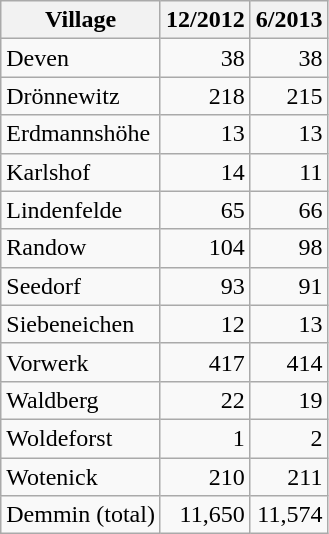<table class="wikitable sortable">
<tr>
<th>Village</th>
<th>12/2012</th>
<th>6/2013</th>
</tr>
<tr>
<td>Deven</td>
<td align="right">38</td>
<td align="right">38</td>
</tr>
<tr>
<td>Drönnewitz</td>
<td align="right">218</td>
<td align="right">215</td>
</tr>
<tr>
<td>Erdmannshöhe</td>
<td align="right">13</td>
<td align="right">13</td>
</tr>
<tr>
<td>Karlshof</td>
<td align="right">14</td>
<td align="right">11</td>
</tr>
<tr>
<td>Lindenfelde</td>
<td align="right">65</td>
<td align="right">66</td>
</tr>
<tr>
<td>Randow</td>
<td align="right">104</td>
<td align="right">98</td>
</tr>
<tr>
<td>Seedorf</td>
<td align="right">93</td>
<td align="right">91</td>
</tr>
<tr>
<td>Siebeneichen</td>
<td align="right">12</td>
<td align="right">13</td>
</tr>
<tr>
<td>Vorwerk</td>
<td align="right">417</td>
<td align="right">414</td>
</tr>
<tr>
<td>Waldberg</td>
<td align="right">22</td>
<td align="right">19</td>
</tr>
<tr>
<td>Woldeforst</td>
<td align="right">1</td>
<td align="right">2</td>
</tr>
<tr>
<td>Wotenick</td>
<td align="right">210</td>
<td align="right">211</td>
</tr>
<tr>
<td>Demmin (total)</td>
<td align="right">11,650</td>
<td align="right">11,574</td>
</tr>
</table>
